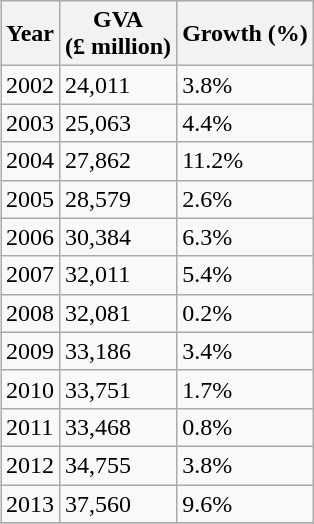<table class="wikitable" style="float:right;">
<tr>
<th>Year</th>
<th>GVA <br>(£ million)</th>
<th>Growth (%)</th>
</tr>
<tr>
<td>2002</td>
<td>24,011</td>
<td>3.8%</td>
</tr>
<tr>
<td>2003</td>
<td>25,063</td>
<td>4.4%</td>
</tr>
<tr>
<td>2004</td>
<td>27,862</td>
<td>11.2%</td>
</tr>
<tr>
<td>2005</td>
<td>28,579</td>
<td>2.6%</td>
</tr>
<tr>
<td>2006</td>
<td>30,384</td>
<td>6.3%</td>
</tr>
<tr>
<td>2007</td>
<td>32,011</td>
<td>5.4%</td>
</tr>
<tr>
<td>2008</td>
<td>32,081</td>
<td>0.2%</td>
</tr>
<tr>
<td>2009</td>
<td>33,186</td>
<td>3.4%</td>
</tr>
<tr>
<td>2010</td>
<td>33,751</td>
<td>1.7%</td>
</tr>
<tr>
<td>2011</td>
<td>33,468</td>
<td>0.8%</td>
</tr>
<tr>
<td>2012</td>
<td>34,755</td>
<td>3.8%</td>
</tr>
<tr>
<td>2013</td>
<td>37,560</td>
<td>9.6%</td>
</tr>
<tr>
</tr>
</table>
